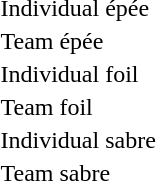<table>
<tr>
<td>Individual épée <br></td>
<td></td>
<td></td>
<td><br> </td>
</tr>
<tr>
<td>Team épée <br></td>
<td></td>
<td></td>
<td></td>
</tr>
<tr>
<td>Individual foil <br></td>
<td></td>
<td></td>
<td><br> </td>
</tr>
<tr>
<td>Team foil <br></td>
<td></td>
<td></td>
<td></td>
</tr>
<tr>
<td>Individual sabre <br></td>
<td></td>
<td></td>
<td><br></td>
</tr>
<tr>
<td>Team sabre <br></td>
<td></td>
<td></td>
<td></td>
</tr>
</table>
